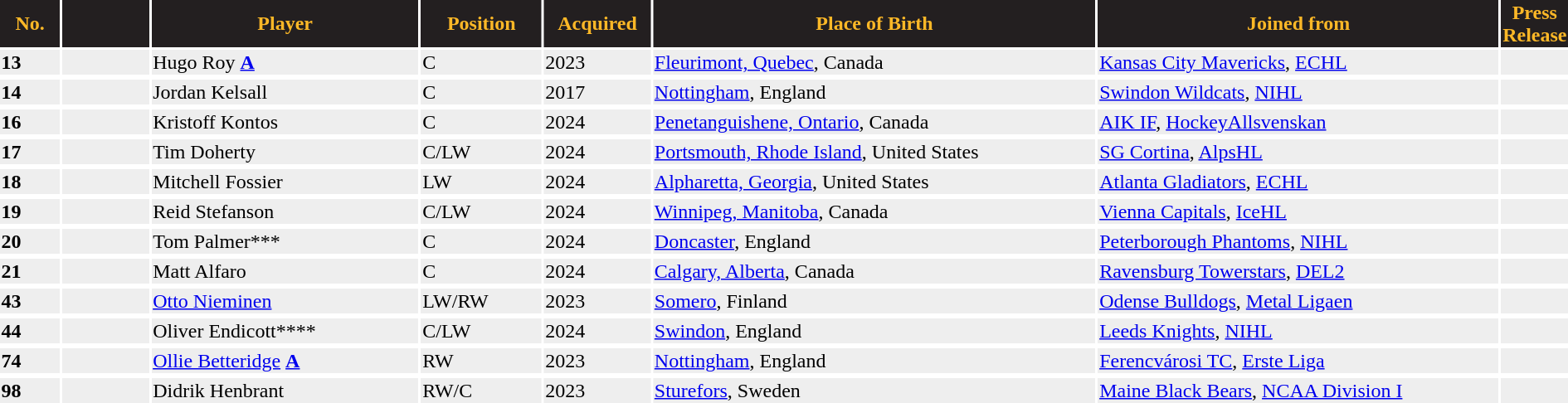<table>
<tr bgcolor="#231F20" style="color: #FDB827">
<th width=4%>No.</th>
<th width=6%></th>
<th width=18%>Player</th>
<th width=8%>Position</th>
<th width=7%>Acquired</th>
<th width=30%>Place of Birth</th>
<th width=32%>Joined from</th>
<th width=10%>Press Release</th>
</tr>
<tr style="background:#eee;">
<td><strong>13</strong></td>
<td></td>
<td align="left">Hugo Roy <a href='#'><strong>A</strong></a></td>
<td>C</td>
<td>2023</td>
<td align="left"><a href='#'>Fleurimont, Quebec</a>, Canada</td>
<td align="left"><a href='#'>Kansas City Mavericks</a>, <a href='#'>ECHL</a></td>
<td></td>
</tr>
<tr>
</tr>
<tr style="background:#eee;">
<td><strong>14</strong></td>
<td></td>
<td align="left">Jordan Kelsall</td>
<td>C</td>
<td>2017</td>
<td align="left"><a href='#'>Nottingham</a>, England</td>
<td align="left"><a href='#'>Swindon Wildcats</a>, <a href='#'>NIHL</a></td>
<td></td>
</tr>
<tr>
</tr>
<tr style="background:#eee;">
<td><strong>16</strong></td>
<td></td>
<td align="left">Kristoff Kontos</td>
<td>C</td>
<td>2024</td>
<td align="left"><a href='#'>Penetanguishene, Ontario</a>, Canada</td>
<td align="left"><a href='#'>AIK IF</a>, <a href='#'>HockeyAllsvenskan</a></td>
<td></td>
</tr>
<tr>
</tr>
<tr style="background:#eee;">
<td><strong>17</strong></td>
<td></td>
<td align="left">Tim Doherty</td>
<td>C/LW</td>
<td>2024</td>
<td align="left"><a href='#'>Portsmouth, Rhode Island</a>, United States</td>
<td align="left"><a href='#'>SG Cortina</a>, <a href='#'>AlpsHL</a></td>
<td></td>
</tr>
<tr>
</tr>
<tr style="background:#eee;">
<td><strong>18</strong></td>
<td></td>
<td align="left">Mitchell Fossier</td>
<td>LW</td>
<td>2024</td>
<td align="left"><a href='#'>Alpharetta, Georgia</a>, United States</td>
<td align="left"><a href='#'>Atlanta Gladiators</a>, <a href='#'>ECHL</a></td>
<td></td>
</tr>
<tr>
</tr>
<tr style="background:#eee;">
<td><strong>19</strong></td>
<td></td>
<td align="left">Reid Stefanson</td>
<td>C/LW</td>
<td>2024</td>
<td align="left"><a href='#'>Winnipeg, Manitoba</a>, Canada</td>
<td align="left"><a href='#'>Vienna Capitals</a>, <a href='#'>IceHL</a></td>
<td></td>
</tr>
<tr>
</tr>
<tr style="background:#eee;">
<td><strong>20</strong></td>
<td></td>
<td align="left">Tom Palmer***</td>
<td>C</td>
<td>2024</td>
<td align="left"><a href='#'>Doncaster</a>, England</td>
<td align="left"><a href='#'>Peterborough Phantoms</a>, <a href='#'>NIHL</a></td>
<td></td>
</tr>
<tr>
</tr>
<tr style="background:#eee;">
<td><strong>21</strong></td>
<td></td>
<td align="left">Matt Alfaro</td>
<td>C</td>
<td>2024</td>
<td align="left"><a href='#'>Calgary, Alberta</a>, Canada</td>
<td align="left"><a href='#'>Ravensburg Towerstars</a>, <a href='#'>DEL2</a></td>
<td></td>
</tr>
<tr>
</tr>
<tr style="background:#eee;">
<td><strong>43</strong></td>
<td></td>
<td align="left"><a href='#'>Otto Nieminen</a></td>
<td>LW/RW</td>
<td>2023</td>
<td align="left"><a href='#'>Somero</a>, Finland</td>
<td align="left"><a href='#'>Odense Bulldogs</a>, <a href='#'>Metal Ligaen</a></td>
<td></td>
</tr>
<tr>
</tr>
<tr style="background:#eee;">
<td><strong>44</strong></td>
<td></td>
<td align="left">Oliver Endicott****</td>
<td>C/LW</td>
<td>2024</td>
<td align="left"><a href='#'>Swindon</a>, England</td>
<td align="left"><a href='#'>Leeds Knights</a>, <a href='#'>NIHL</a></td>
<td></td>
</tr>
<tr>
</tr>
<tr style="background:#eee;">
<td><strong>74</strong></td>
<td></td>
<td align="left"><a href='#'>Ollie Betteridge</a> <a href='#'><strong>A</strong></a></td>
<td>RW</td>
<td>2023</td>
<td align="left"><a href='#'>Nottingham</a>, England</td>
<td align="left"><a href='#'>Ferencvárosi TC</a>, <a href='#'>Erste Liga</a></td>
<td></td>
</tr>
<tr>
</tr>
<tr style="background:#eee;">
<td><strong>98</strong></td>
<td></td>
<td align="left">Didrik Henbrant</td>
<td>RW/C</td>
<td>2023</td>
<td align="left"><a href='#'>Sturefors</a>, Sweden</td>
<td align="left"><a href='#'>Maine Black Bears</a>, <a href='#'>NCAA Division I</a></td>
<td></td>
</tr>
<tr>
</tr>
</table>
